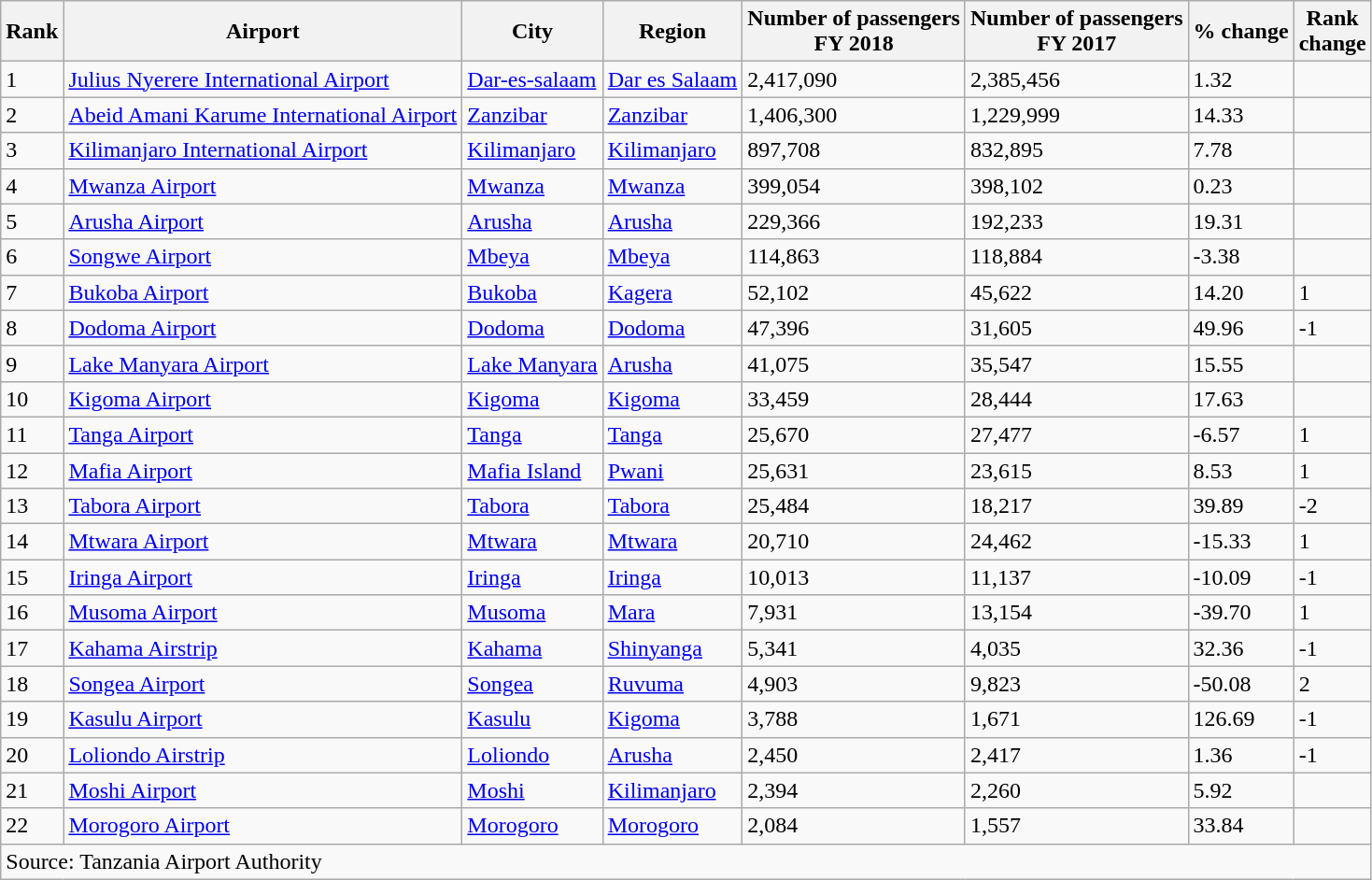<table class="wikitable">
<tr>
<th>Rank</th>
<th>Airport</th>
<th>City</th>
<th>Region</th>
<th>Number of passengers<br>FY 2018</th>
<th>Number of passengers<br>FY 2017</th>
<th>% change</th>
<th>Rank<br>change</th>
</tr>
<tr>
<td>1</td>
<td><a href='#'>Julius Nyerere International Airport</a></td>
<td><a href='#'>Dar-es-salaam</a></td>
<td><a href='#'>Dar es Salaam</a></td>
<td>2,417,090</td>
<td>2,385,456</td>
<td> 1.32</td>
<td></td>
</tr>
<tr>
<td>2</td>
<td><a href='#'>Abeid Amani Karume International Airport</a></td>
<td><a href='#'>Zanzibar</a></td>
<td><a href='#'>Zanzibar</a></td>
<td>1,406,300</td>
<td>1,229,999</td>
<td> 14.33</td>
<td></td>
</tr>
<tr>
<td>3</td>
<td><a href='#'>Kilimanjaro International Airport</a></td>
<td><a href='#'>Kilimanjaro</a></td>
<td><a href='#'>Kilimanjaro</a></td>
<td>897,708</td>
<td>832,895</td>
<td> 7.78</td>
<td></td>
</tr>
<tr>
<td>4</td>
<td><a href='#'>Mwanza Airport</a></td>
<td><a href='#'>Mwanza</a></td>
<td><a href='#'>Mwanza</a></td>
<td>399,054</td>
<td>398,102</td>
<td> 0.23</td>
<td></td>
</tr>
<tr>
<td>5</td>
<td><a href='#'>Arusha Airport</a></td>
<td><a href='#'>Arusha</a></td>
<td><a href='#'>Arusha</a></td>
<td>229,366</td>
<td>192,233</td>
<td> 19.31</td>
<td></td>
</tr>
<tr>
<td>6</td>
<td><a href='#'>Songwe Airport</a></td>
<td><a href='#'>Mbeya</a></td>
<td><a href='#'>Mbeya</a></td>
<td>114,863</td>
<td>118,884</td>
<td> -3.38</td>
<td></td>
</tr>
<tr>
<td>7</td>
<td><a href='#'>Bukoba Airport</a></td>
<td><a href='#'>Bukoba</a></td>
<td><a href='#'>Kagera</a></td>
<td>52,102</td>
<td>45,622</td>
<td> 14.20</td>
<td> 1</td>
</tr>
<tr>
<td>8</td>
<td><a href='#'>Dodoma Airport</a></td>
<td><a href='#'>Dodoma</a></td>
<td><a href='#'>Dodoma</a></td>
<td>47,396</td>
<td>31,605</td>
<td> 49.96</td>
<td> -1</td>
</tr>
<tr>
<td>9</td>
<td><a href='#'>Lake Manyara Airport</a></td>
<td><a href='#'>Lake Manyara</a></td>
<td><a href='#'>Arusha</a></td>
<td>41,075</td>
<td>35,547</td>
<td> 15.55</td>
<td></td>
</tr>
<tr>
<td>10</td>
<td><a href='#'>Kigoma Airport</a></td>
<td><a href='#'>Kigoma</a></td>
<td><a href='#'>Kigoma</a></td>
<td>33,459</td>
<td>28,444</td>
<td> 17.63</td>
<td></td>
</tr>
<tr>
<td>11</td>
<td><a href='#'>Tanga Airport</a></td>
<td><a href='#'>Tanga</a></td>
<td><a href='#'>Tanga</a></td>
<td>25,670</td>
<td>27,477</td>
<td> -6.57</td>
<td> 1</td>
</tr>
<tr>
<td>12</td>
<td><a href='#'>Mafia Airport</a></td>
<td><a href='#'>Mafia Island</a></td>
<td><a href='#'>Pwani</a></td>
<td>25,631</td>
<td>23,615</td>
<td> 8.53</td>
<td> 1</td>
</tr>
<tr>
<td>13</td>
<td><a href='#'>Tabora Airport</a></td>
<td><a href='#'>Tabora</a></td>
<td><a href='#'>Tabora</a></td>
<td>25,484</td>
<td>18,217</td>
<td> 39.89</td>
<td> -2</td>
</tr>
<tr>
<td>14</td>
<td><a href='#'>Mtwara Airport</a></td>
<td><a href='#'>Mtwara</a></td>
<td><a href='#'>Mtwara</a></td>
<td>20,710</td>
<td>24,462</td>
<td> -15.33</td>
<td> 1</td>
</tr>
<tr>
<td>15</td>
<td><a href='#'>Iringa Airport</a></td>
<td><a href='#'>Iringa</a></td>
<td><a href='#'>Iringa</a></td>
<td>10,013</td>
<td>11,137</td>
<td> -10.09</td>
<td> -1</td>
</tr>
<tr>
<td>16</td>
<td><a href='#'>Musoma Airport</a></td>
<td><a href='#'>Musoma</a></td>
<td><a href='#'>Mara</a></td>
<td>7,931</td>
<td>13,154</td>
<td> -39.70</td>
<td> 1</td>
</tr>
<tr>
<td>17</td>
<td><a href='#'>Kahama Airstrip</a></td>
<td><a href='#'>Kahama</a></td>
<td><a href='#'>Shinyanga</a></td>
<td>5,341</td>
<td>4,035</td>
<td> 32.36</td>
<td> -1</td>
</tr>
<tr>
<td>18</td>
<td><a href='#'>Songea Airport</a></td>
<td><a href='#'>Songea</a></td>
<td><a href='#'>Ruvuma</a></td>
<td>4,903</td>
<td>9,823</td>
<td> -50.08</td>
<td> 2</td>
</tr>
<tr>
<td>19</td>
<td><a href='#'>Kasulu Airport</a></td>
<td><a href='#'>Kasulu</a></td>
<td><a href='#'>Kigoma</a></td>
<td>3,788</td>
<td>1,671</td>
<td> 126.69</td>
<td> -1</td>
</tr>
<tr>
<td>20</td>
<td><a href='#'>Loliondo Airstrip</a></td>
<td><a href='#'>Loliondo</a></td>
<td><a href='#'>Arusha</a></td>
<td>2,450</td>
<td>2,417</td>
<td> 1.36</td>
<td> -1</td>
</tr>
<tr>
<td>21</td>
<td><a href='#'>Moshi Airport</a></td>
<td><a href='#'>Moshi</a></td>
<td><a href='#'>Kilimanjaro</a></td>
<td>2,394</td>
<td>2,260</td>
<td> 5.92</td>
<td></td>
</tr>
<tr>
<td>22</td>
<td><a href='#'>Morogoro Airport</a></td>
<td><a href='#'>Morogoro</a></td>
<td><a href='#'>Morogoro</a></td>
<td>2,084</td>
<td>1,557</td>
<td> 33.84</td>
<td></td>
</tr>
<tr>
<td colspan="8">Source: Tanzania Airport Authority</td>
</tr>
</table>
